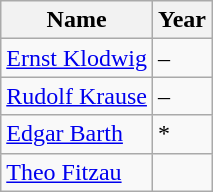<table class="wikitable" border="1">
<tr>
<th>Name</th>
<th>Year</th>
</tr>
<tr>
<td><a href='#'>Ernst Klodwig</a></td>
<td>–</td>
</tr>
<tr>
<td><a href='#'>Rudolf Krause</a></td>
<td>–</td>
</tr>
<tr>
<td><a href='#'>Edgar Barth</a></td>
<td>*</td>
</tr>
<tr>
<td><a href='#'>Theo Fitzau</a></td>
<td></td>
</tr>
</table>
